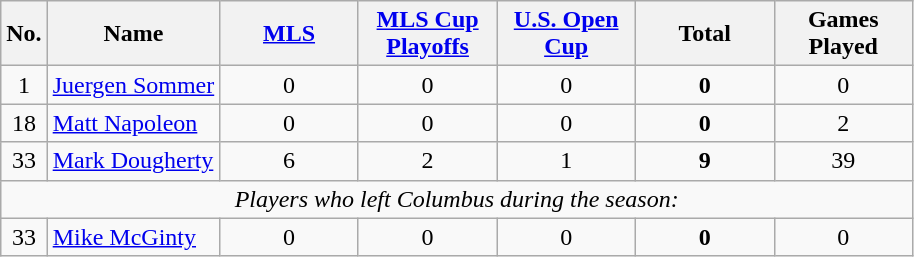<table class="wikitable sortable" style="text-align: center;">
<tr>
<th rowspan=1>No.</th>
<th rowspan=1>Name</th>
<th style="width:85px;"><a href='#'>MLS</a></th>
<th style="width:85px;"><a href='#'>MLS Cup Playoffs</a></th>
<th style="width:85px;"><a href='#'>U.S. Open Cup</a></th>
<th style="width:85px;"><strong>Total</strong></th>
<th style="width:85px;"><strong>Games Played</strong></th>
</tr>
<tr>
<td>1</td>
<td align=left> <a href='#'>Juergen Sommer</a></td>
<td>0</td>
<td>0</td>
<td>0</td>
<td><strong>0</strong></td>
<td>0</td>
</tr>
<tr>
<td>18</td>
<td align=left> <a href='#'>Matt Napoleon</a></td>
<td>0</td>
<td>0</td>
<td>0</td>
<td><strong>0</strong></td>
<td>2</td>
</tr>
<tr>
<td>33</td>
<td align=left> <a href='#'>Mark Dougherty</a></td>
<td>6</td>
<td>2</td>
<td>1</td>
<td><strong>9</strong></td>
<td>39</td>
</tr>
<tr>
<td colspan=9 align=center><em>Players who left Columbus during the season:</em></td>
</tr>
<tr>
<td>33</td>
<td align=left> <a href='#'>Mike McGinty</a></td>
<td>0</td>
<td>0</td>
<td>0</td>
<td><strong>0</strong></td>
<td>0</td>
</tr>
</table>
